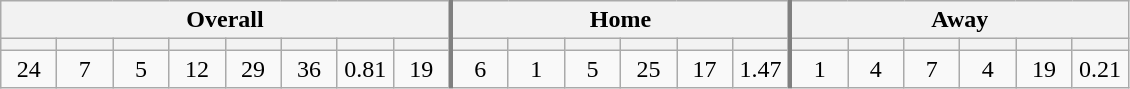<table class="wikitable" style="text-align: center;">
<tr>
<th colspan=8 style="border-right:3px solid grey;">Overall</th>
<th colspan=6 style="border-right:3px solid grey;">Home</th>
<th colspan=6>Away</th>
</tr>
<tr>
<th width=30></th>
<th width=30></th>
<th width=30></th>
<th width=30></th>
<th width=30></th>
<th width=30></th>
<th width=30></th>
<th width=30 style="border-right:3px solid grey;"></th>
<th width=30></th>
<th width=30></th>
<th width=30></th>
<th width=30></th>
<th width=30></th>
<th width=30 style="border-right:3px solid grey;"></th>
<th width=30></th>
<th width=30></th>
<th width=30></th>
<th width=30></th>
<th width=30></th>
<th width=30></th>
</tr>
<tr>
<td>24</td>
<td>7</td>
<td>5</td>
<td>12</td>
<td>29</td>
<td>36</td>
<td>0.81</td>
<td>19</td>
<td style="border-left:3px solid grey;">6</td>
<td>1</td>
<td>5</td>
<td>25</td>
<td>17</td>
<td>1.47</td>
<td style="border-left:3px solid grey;">1</td>
<td>4</td>
<td>7</td>
<td>4</td>
<td>19</td>
<td>0.21</td>
</tr>
</table>
